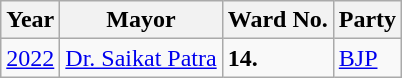<table class="wikitable sortable">
<tr>
<th>Year</th>
<th>Mayor</th>
<th>Ward No.</th>
<th>Party</th>
</tr>
<tr>
<td><a href='#'>2022</a></td>
<td><a href='#'>Dr. Saikat Patra</a></td>
<td><strong>14.</strong></td>
<td><a href='#'>BJP</a></td>
</tr>
</table>
